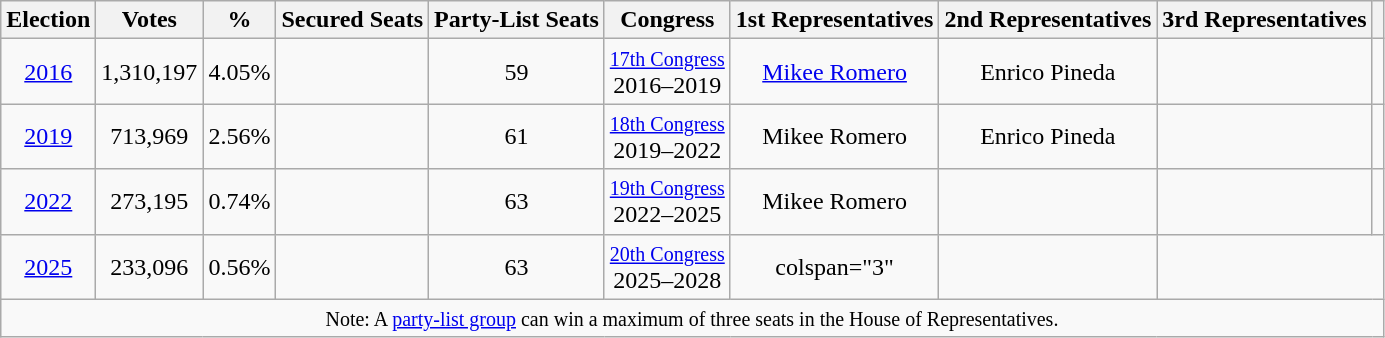<table class="wikitable" style="text-align:center">
<tr>
<th>Election</th>
<th>Votes</th>
<th>%</th>
<th>Secured Seats</th>
<th>Party-List Seats</th>
<th>Congress</th>
<th>1st Representatives</th>
<th>2nd Representatives</th>
<th>3rd Representatives</th>
<th></th>
</tr>
<tr>
<td><a href='#'>2016</a></td>
<td>1,310,197</td>
<td>4.05%</td>
<td></td>
<td>59</td>
<td><small><a href='#'>17th Congress</a></small><br>2016–2019</td>
<td><a href='#'>Mikee Romero</a></td>
<td>Enrico Pineda</td>
<td></td>
<td></td>
</tr>
<tr>
<td><a href='#'>2019</a></td>
<td>713,969</td>
<td>2.56%</td>
<td></td>
<td>61</td>
<td><small><a href='#'>18th Congress</a></small><br>2019–2022</td>
<td>Mikee Romero</td>
<td>Enrico Pineda</td>
<td></td>
<td></td>
</tr>
<tr>
<td><a href='#'>2022</a></td>
<td>273,195</td>
<td>0.74%</td>
<td></td>
<td>63</td>
<td><small><a href='#'>19th Congress</a></small><br>2022–2025</td>
<td>Mikee Romero</td>
<td></td>
<td></td>
<td></td>
</tr>
<tr>
<td><a href='#'>2025</a></td>
<td>233,096</td>
<td>0.56%</td>
<td></td>
<td>63</td>
<td><small><a href='#'>20th Congress</a></small><br>2025–2028</td>
<td>colspan="3" </td>
<td></td>
</tr>
<tr>
<td colspan="10"><small>Note: A <a href='#'>party-list group</a> can win a maximum of three seats in the House of Representatives.</small></td>
</tr>
</table>
